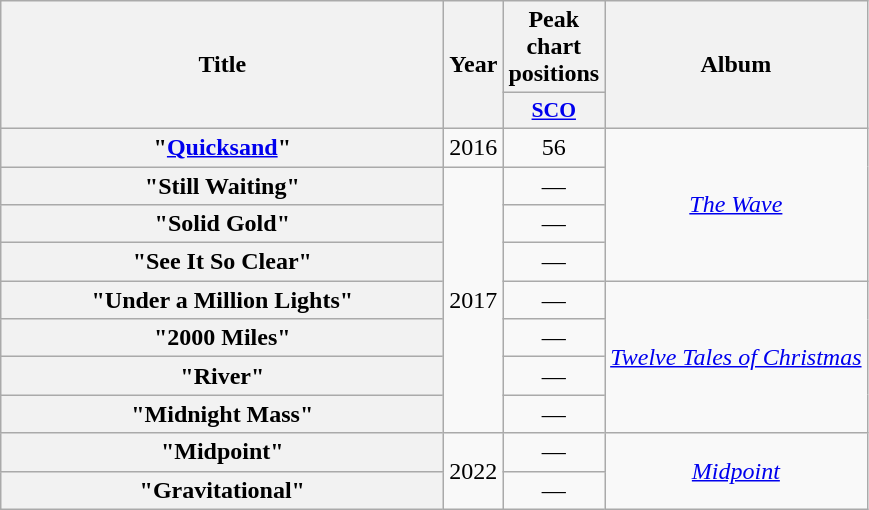<table class="wikitable plainrowheaders" style="text-align:center;">
<tr>
<th scope="col" rowspan="2" style="width:18em;">Title</th>
<th scope="col" rowspan="2">Year</th>
<th scope="col" colspan="1">Peak chart positions</th>
<th scope="col" rowspan="2">Album</th>
</tr>
<tr>
<th scope="col" style="width:2.5em; font-size:90%;"><a href='#'>SCO</a><br></th>
</tr>
<tr>
<th scope="row">"<a href='#'>Quicksand</a>"</th>
<td>2016</td>
<td>56</td>
<td rowspan="4"><em><a href='#'>The Wave</a></em></td>
</tr>
<tr>
<th scope="row">"Still Waiting"</th>
<td rowspan="7">2017</td>
<td>—</td>
</tr>
<tr>
<th scope="row">"Solid Gold"</th>
<td>—</td>
</tr>
<tr>
<th scope="row">"See It So Clear"</th>
<td>—</td>
</tr>
<tr>
<th scope="row">"Under a Million Lights"</th>
<td>—</td>
<td rowspan="4"><em><a href='#'>Twelve Tales of Christmas</a></em></td>
</tr>
<tr>
<th scope="row">"2000 Miles"</th>
<td>—</td>
</tr>
<tr>
<th scope="row">"River"</th>
<td>—</td>
</tr>
<tr>
<th scope="row">"Midnight Mass"</th>
<td>—</td>
</tr>
<tr>
<th scope="row">"Midpoint"</th>
<td rowspan="2">2022</td>
<td>—</td>
<td rowspan="2"><em><a href='#'>Midpoint</a></em></td>
</tr>
<tr>
<th scope="row">"Gravitational"</th>
<td>—</td>
</tr>
</table>
